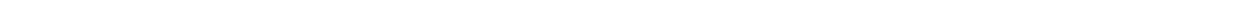<table style="width:1000px; text-align:center;">
<tr style="color:white;">
<td style="background:">3.7%</td>
<td style="background:">39.0%</td>
<td style="background:">3.3</td>
<td style="background:"><strong>49.4%</strong></td>
<td style="background:">4.6%</td>
</tr>
<tr>
<td></td>
<td></td>
<td></td>
<td></td>
<td></td>
</tr>
</table>
